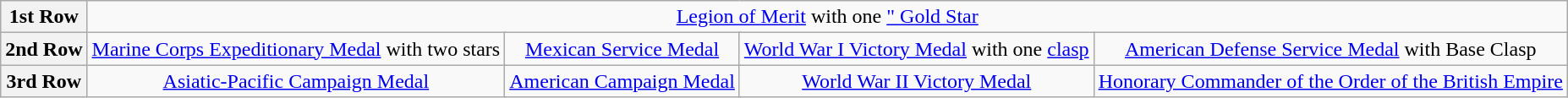<table class="wikitable" style="margin:1em auto; text-align:center;">
<tr>
<th>1st Row</th>
<td colspan="14"><a href='#'>Legion of Merit</a> with one <a href='#'>" Gold Star</a></td>
</tr>
<tr>
<th>2nd Row</th>
<td colspan="4"><a href='#'>Marine Corps Expeditionary Medal</a> with two stars</td>
<td colspan="4"><a href='#'>Mexican Service Medal</a></td>
<td colspan="4"><a href='#'>World War I Victory Medal</a> with one <a href='#'>clasp</a></td>
<td colspan="4"><a href='#'>American Defense Service Medal</a> with Base Clasp</td>
</tr>
<tr>
<th>3rd Row</th>
<td colspan="4"><a href='#'>Asiatic-Pacific Campaign Medal</a></td>
<td colspan="4"><a href='#'>American Campaign Medal</a></td>
<td colspan="4"><a href='#'>World War II Victory Medal</a></td>
<td colspan="4"><a href='#'>Honorary Commander of the Order of the British Empire</a></td>
</tr>
</table>
